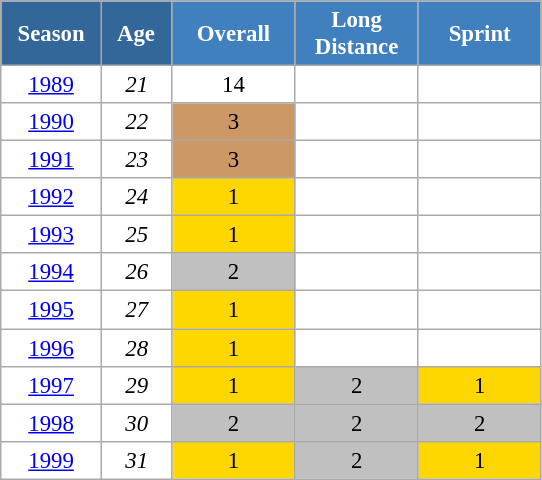<table class="wikitable" style="font-size:95%; text-align:center; border:grey solid 1px; border-collapse:collapse; background:#ffffff;">
<tr>
<th style="background-color:#369; color:white; width:60px;"> Season </th>
<th style="background-color:#369; color:white; width:40px;"> Age </th>
<th style="background-color:#4180be; color:white; width:75px;">Overall</th>
<th style="background-color:#4180be; color:white; width:75px;">Long Distance</th>
<th style="background-color:#4180be; color:white; width:75px;">Sprint</th>
</tr>
<tr>
<td><a href='#'>1989</a></td>
<td><em>21</em></td>
<td>14</td>
<td></td>
<td></td>
</tr>
<tr>
<td><a href='#'>1990</a></td>
<td><em>22</em></td>
<td style="background:#c96;">3</td>
<td></td>
<td></td>
</tr>
<tr>
<td><a href='#'>1991</a></td>
<td><em>23</em></td>
<td style="background:#c96;">3</td>
<td></td>
<td></td>
</tr>
<tr>
<td><a href='#'>1992</a></td>
<td><em>24</em></td>
<td style="background:gold;">1</td>
<td></td>
<td></td>
</tr>
<tr>
<td><a href='#'>1993</a></td>
<td><em>25</em></td>
<td style="background:gold;">1</td>
<td></td>
<td></td>
</tr>
<tr>
<td><a href='#'>1994</a></td>
<td><em>26</em></td>
<td style="background:silver;">2</td>
<td></td>
<td></td>
</tr>
<tr>
<td><a href='#'>1995</a></td>
<td><em>27</em></td>
<td style="background:gold;">1</td>
<td></td>
<td></td>
</tr>
<tr>
<td><a href='#'>1996</a></td>
<td><em>28</em></td>
<td style="background:gold;">1</td>
<td></td>
<td></td>
</tr>
<tr>
<td><a href='#'>1997</a></td>
<td><em>29</em></td>
<td style="background:gold;">1</td>
<td style="background:silver;">2</td>
<td style="background:gold;">1</td>
</tr>
<tr>
<td><a href='#'>1998</a></td>
<td><em>30</em></td>
<td style="background:silver;">2</td>
<td style="background:silver;">2</td>
<td style="background:silver;">2</td>
</tr>
<tr>
<td><a href='#'>1999</a></td>
<td><em>31</em></td>
<td style="background:gold;">1</td>
<td style="background:silver;">2</td>
<td style="background:gold;">1</td>
</tr>
</table>
